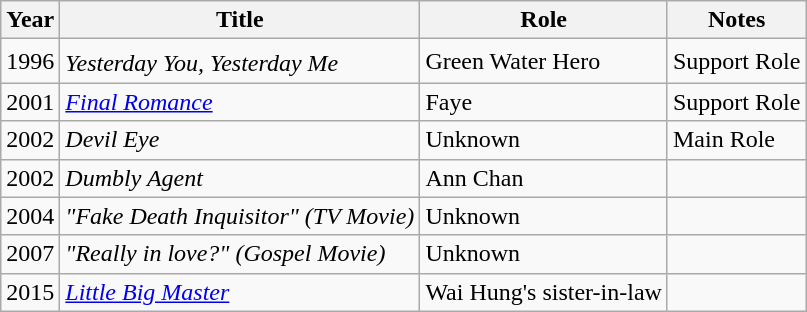<table class="wikitable sortable">
<tr>
<th>Year</th>
<th>Title</th>
<th>Role</th>
<th>Notes</th>
</tr>
<tr>
<td>1996</td>
<td><big><small><em>Yesterday You, Yesterday Me</em></small></big></td>
<td>Green Water Hero</td>
<td>Support Role</td>
</tr>
<tr>
<td>2001</td>
<td><em><a href='#'>Final Romance</a></em></td>
<td>Faye</td>
<td>Support Role</td>
</tr>
<tr>
<td>2002</td>
<td><em>Devil Eye</em></td>
<td>Unknown</td>
<td>Main Role</td>
</tr>
<tr>
<td>2002</td>
<td><em>Dumbly Agent</em></td>
<td>Ann Chan</td>
<td></td>
</tr>
<tr>
<td>2004</td>
<td><em>"Fake Death Inquisitor" (TV Movie)</em></td>
<td>Unknown</td>
<td></td>
</tr>
<tr>
<td>2007</td>
<td><em>"Really in love?" (Gospel Movie)</em></td>
<td>Unknown</td>
<td></td>
</tr>
<tr>
<td>2015</td>
<td><em><a href='#'>Little Big Master</a></em></td>
<td>Wai Hung's sister-in-law</td>
<td></td>
</tr>
</table>
